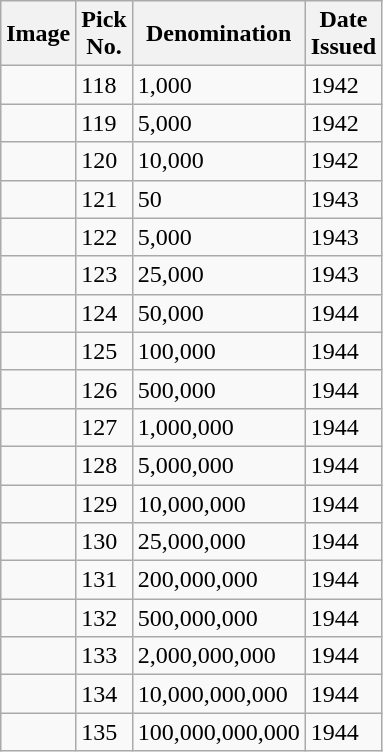<table class="wikitable sortable mw-collapsible">
<tr>
<th>Image</th>
<th>Pick<br>No.</th>
<th>Denomination</th>
<th>Date<br>Issued</th>
</tr>
<tr>
<td></td>
<td>118</td>
<td>1,000</td>
<td>1942</td>
</tr>
<tr>
<td></td>
<td>119</td>
<td>5,000</td>
<td>1942</td>
</tr>
<tr>
<td></td>
<td>120</td>
<td>10,000</td>
<td>1942</td>
</tr>
<tr>
<td></td>
<td>121</td>
<td>50</td>
<td>1943</td>
</tr>
<tr>
<td></td>
<td>122</td>
<td>5,000</td>
<td>1943</td>
</tr>
<tr>
<td></td>
<td>123</td>
<td>25,000</td>
<td>1943</td>
</tr>
<tr>
<td></td>
<td>124</td>
<td>50,000</td>
<td>1944</td>
</tr>
<tr>
<td></td>
<td>125</td>
<td>100,000</td>
<td>1944</td>
</tr>
<tr>
<td></td>
<td>126</td>
<td>500,000</td>
<td>1944</td>
</tr>
<tr>
<td></td>
<td>127</td>
<td>1,000,000</td>
<td>1944</td>
</tr>
<tr>
<td></td>
<td>128</td>
<td>5,000,000</td>
<td>1944</td>
</tr>
<tr>
<td></td>
<td>129</td>
<td>10,000,000</td>
<td>1944</td>
</tr>
<tr>
<td></td>
<td>130</td>
<td>25,000,000</td>
<td>1944</td>
</tr>
<tr>
<td></td>
<td>131</td>
<td>200,000,000</td>
<td>1944</td>
</tr>
<tr>
<td></td>
<td>132</td>
<td>500,000,000</td>
<td>1944</td>
</tr>
<tr>
<td></td>
<td>133</td>
<td>2,000,000,000</td>
<td>1944</td>
</tr>
<tr>
<td></td>
<td>134</td>
<td>10,000,000,000</td>
<td>1944</td>
</tr>
<tr>
<td></td>
<td>135</td>
<td>100,000,000,000</td>
<td>1944</td>
</tr>
</table>
